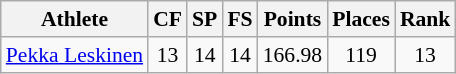<table class="wikitable" border="1" style="font-size:90%">
<tr>
<th>Athlete</th>
<th>CF</th>
<th>SP</th>
<th>FS</th>
<th>Points</th>
<th>Places</th>
<th>Rank</th>
</tr>
<tr align=center>
<td align=left><a href='#'>Pekka Leskinen</a></td>
<td>13</td>
<td>14</td>
<td>14</td>
<td>166.98</td>
<td>119</td>
<td>13</td>
</tr>
</table>
